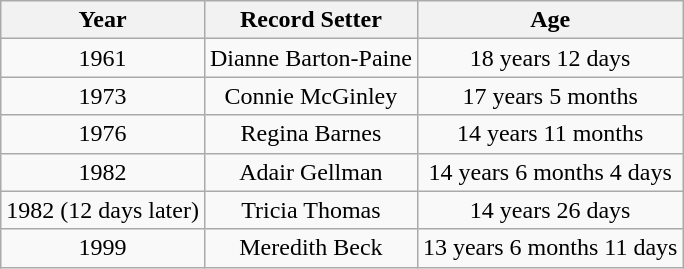<table class="wikitable" style="text-align:center">
<tr>
<th>Year</th>
<th>Record Setter</th>
<th>Age</th>
</tr>
<tr>
<td>1961</td>
<td>Dianne Barton-Paine</td>
<td>18 years 12 days</td>
</tr>
<tr>
<td>1973</td>
<td>Connie McGinley</td>
<td>17 years 5 months</td>
</tr>
<tr>
<td>1976</td>
<td>Regina Barnes</td>
<td>14 years 11 months</td>
</tr>
<tr>
<td>1982</td>
<td>Adair Gellman</td>
<td>14 years 6 months 4 days</td>
</tr>
<tr>
<td>1982 (12 days later)</td>
<td>Tricia Thomas</td>
<td>14 years 26 days</td>
</tr>
<tr>
<td>1999</td>
<td>Meredith Beck</td>
<td>13 years 6 months 11 days</td>
</tr>
</table>
